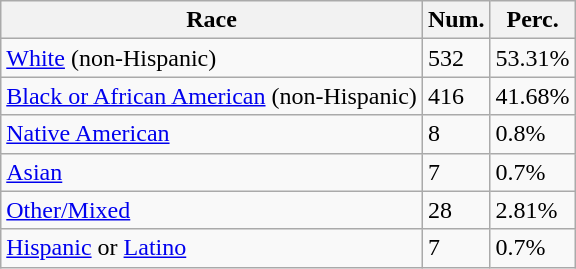<table class="wikitable">
<tr>
<th>Race</th>
<th>Num.</th>
<th>Perc.</th>
</tr>
<tr>
<td><a href='#'>White</a> (non-Hispanic)</td>
<td>532</td>
<td>53.31%</td>
</tr>
<tr>
<td><a href='#'>Black or African American</a> (non-Hispanic)</td>
<td>416</td>
<td>41.68%</td>
</tr>
<tr>
<td><a href='#'>Native American</a></td>
<td>8</td>
<td>0.8%</td>
</tr>
<tr>
<td><a href='#'>Asian</a></td>
<td>7</td>
<td>0.7%</td>
</tr>
<tr>
<td><a href='#'>Other/Mixed</a></td>
<td>28</td>
<td>2.81%</td>
</tr>
<tr>
<td><a href='#'>Hispanic</a> or <a href='#'>Latino</a></td>
<td>7</td>
<td>0.7%</td>
</tr>
</table>
